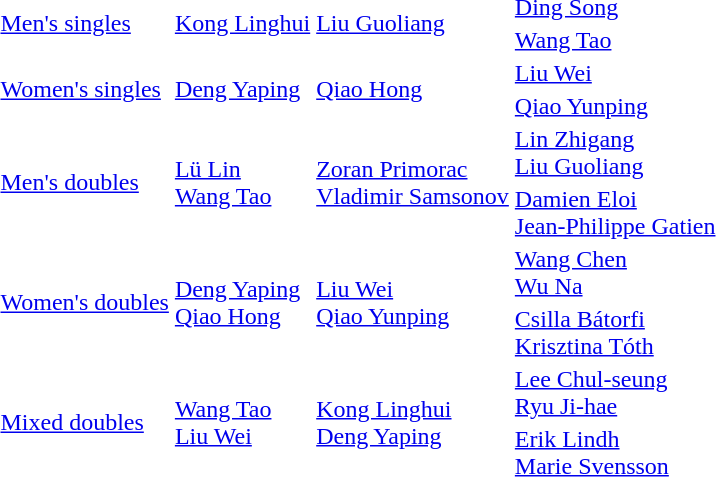<table>
<tr>
<td rowspan=2><a href='#'>Men's singles</a></td>
<td rowspan=2> <a href='#'>Kong Linghui</a></td>
<td rowspan=2> <a href='#'>Liu Guoliang</a></td>
<td> <a href='#'>Ding Song</a></td>
</tr>
<tr>
<td> <a href='#'>Wang Tao</a></td>
</tr>
<tr>
<td rowspan=2><a href='#'>Women's singles</a></td>
<td rowspan=2> <a href='#'>Deng Yaping</a></td>
<td rowspan=2> <a href='#'>Qiao Hong</a></td>
<td> <a href='#'>Liu Wei</a></td>
</tr>
<tr>
<td> <a href='#'>Qiao Yunping</a></td>
</tr>
<tr>
<td rowspan=2><a href='#'>Men's doubles</a></td>
<td rowspan=2> <a href='#'>Lü Lin</a><br> <a href='#'>Wang Tao</a></td>
<td rowspan=2> <a href='#'>Zoran Primorac</a><br> <a href='#'>Vladimir Samsonov</a></td>
<td> <a href='#'>Lin Zhigang</a><br> <a href='#'>Liu Guoliang</a></td>
</tr>
<tr>
<td> <a href='#'>Damien Eloi</a><br> <a href='#'>Jean-Philippe Gatien</a></td>
</tr>
<tr>
<td rowspan=2><a href='#'>Women's doubles</a></td>
<td rowspan=2> <a href='#'>Deng Yaping</a><br> <a href='#'>Qiao Hong</a></td>
<td rowspan=2> <a href='#'>Liu Wei</a><br> <a href='#'>Qiao Yunping</a></td>
<td> <a href='#'>Wang Chen</a><br> <a href='#'>Wu Na</a></td>
</tr>
<tr>
<td> <a href='#'>Csilla Bátorfi</a><br> <a href='#'>Krisztina Tóth</a></td>
</tr>
<tr>
<td rowspan=2><a href='#'>Mixed doubles</a></td>
<td rowspan=2> <a href='#'>Wang Tao</a><br> <a href='#'>Liu Wei</a></td>
<td rowspan=2> <a href='#'>Kong Linghui</a><br> <a href='#'>Deng Yaping</a></td>
<td> <a href='#'>Lee Chul-seung</a><br> <a href='#'>Ryu Ji-hae</a></td>
</tr>
<tr>
<td> <a href='#'>Erik Lindh</a><br> <a href='#'>Marie Svensson</a></td>
</tr>
</table>
